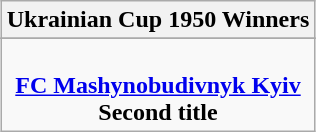<table class="wikitable" style="text-align: center; margin: 0 auto;">
<tr>
<th>Ukrainian Cup 1950 Winners</th>
</tr>
<tr>
</tr>
<tr>
<td><br><strong><a href='#'>FC Mashynobudivnyk Kyiv</a></strong><br><strong>Second title</strong></td>
</tr>
</table>
